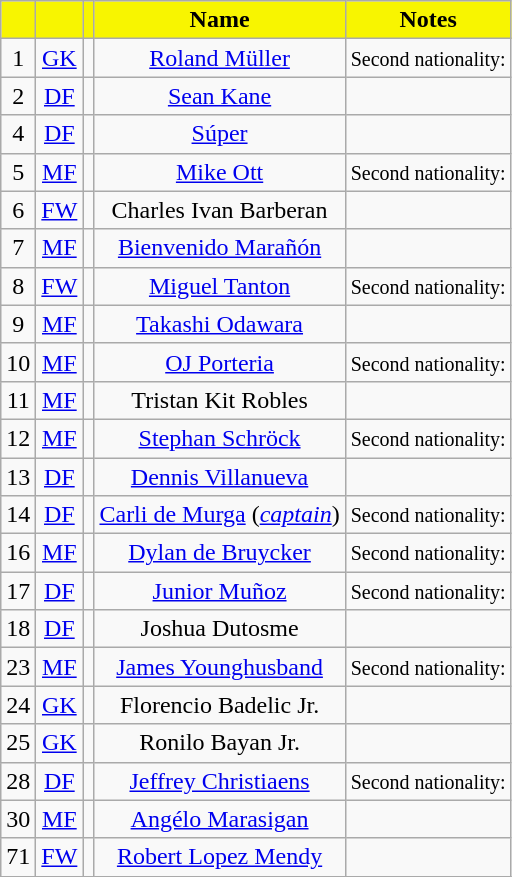<table class="wikitable" style="text-align:center">
<tr>
<th style="background:#F8F500; color:#000000; text-align:center;"></th>
<th style="background:#F8F500; color:#000000; text-align:center;"></th>
<th style="background:#F8F500; color:#000000; text-align:center;"></th>
<th style="background:#F8F500; color:#000000; text-align:center;">Name</th>
<th style="background:#F8F500; color:#000000; text-align:center;">Notes</th>
</tr>
<tr>
<td>1</td>
<td><a href='#'>GK</a></td>
<td></td>
<td><a href='#'>Roland Müller</a></td>
<td><small>Second nationality:  </small></td>
</tr>
<tr>
<td>2</td>
<td><a href='#'>DF</a></td>
<td></td>
<td><a href='#'>Sean Kane</a></td>
<td></td>
</tr>
<tr>
<td>4</td>
<td><a href='#'>DF</a></td>
<td></td>
<td><a href='#'>Súper</a></td>
<td></td>
</tr>
<tr>
<td>5</td>
<td><a href='#'>MF</a></td>
<td></td>
<td><a href='#'>Mike Ott</a></td>
<td><small>Second nationality: </small></td>
</tr>
<tr>
<td>6</td>
<td><a href='#'>FW</a></td>
<td></td>
<td>Charles Ivan Barberan</td>
<td></td>
</tr>
<tr>
<td>7</td>
<td><a href='#'>MF</a></td>
<td></td>
<td><a href='#'>Bienvenido Marañón</a></td>
<td></td>
</tr>
<tr>
<td>8</td>
<td><a href='#'>FW</a></td>
<td></td>
<td><a href='#'>Miguel Tanton</a></td>
<td><small>Second nationality: </small></td>
</tr>
<tr>
<td>9</td>
<td><a href='#'>MF</a></td>
<td></td>
<td><a href='#'>Takashi Odawara</a></td>
<td></td>
</tr>
<tr>
<td>10</td>
<td><a href='#'>MF</a></td>
<td></td>
<td><a href='#'>OJ Porteria</a></td>
<td><small>Second nationality: </small></td>
</tr>
<tr>
<td>11</td>
<td><a href='#'>MF</a></td>
<td></td>
<td>Tristan Kit Robles</td>
<td></td>
</tr>
<tr>
<td>12</td>
<td><a href='#'>MF</a></td>
<td></td>
<td><a href='#'>Stephan Schröck</a></td>
<td><small>Second nationality: </small></td>
</tr>
<tr>
<td>13</td>
<td><a href='#'>DF</a></td>
<td></td>
<td><a href='#'>Dennis Villanueva</a></td>
<td></td>
</tr>
<tr>
<td>14</td>
<td><a href='#'>DF</a></td>
<td></td>
<td><a href='#'>Carli de Murga</a> (<em><a href='#'>captain</a></em>)</td>
<td><small>Second nationality: </small></td>
</tr>
<tr>
<td>16</td>
<td><a href='#'>MF</a></td>
<td></td>
<td><a href='#'>Dylan de Bruycker</a></td>
<td><small>Second nationality: </small></td>
</tr>
<tr>
<td>17</td>
<td><a href='#'>DF</a></td>
<td></td>
<td><a href='#'>Junior Muñoz</a></td>
<td><small>Second nationality: </small></td>
</tr>
<tr>
<td>18</td>
<td><a href='#'>DF</a></td>
<td></td>
<td>Joshua Dutosme</td>
<td></td>
</tr>
<tr>
<td>23</td>
<td><a href='#'>MF</a></td>
<td></td>
<td><a href='#'>James Younghusband</a></td>
<td><small>Second nationality: </small></td>
</tr>
<tr>
<td>24</td>
<td><a href='#'>GK</a></td>
<td></td>
<td>Florencio Badelic Jr.</td>
<td></td>
</tr>
<tr>
<td>25</td>
<td><a href='#'>GK</a></td>
<td></td>
<td>Ronilo Bayan Jr.</td>
<td></td>
</tr>
<tr>
<td>28</td>
<td><a href='#'>DF</a></td>
<td></td>
<td><a href='#'>Jeffrey Christiaens</a></td>
<td><small>Second nationality: </small></td>
</tr>
<tr>
<td>30</td>
<td><a href='#'>MF</a></td>
<td></td>
<td><a href='#'>Angélo Marasigan</a></td>
<td></td>
</tr>
<tr>
<td>71</td>
<td><a href='#'>FW</a></td>
<td></td>
<td><a href='#'>Robert Lopez Mendy</a></td>
<td></td>
</tr>
<tr>
</tr>
</table>
